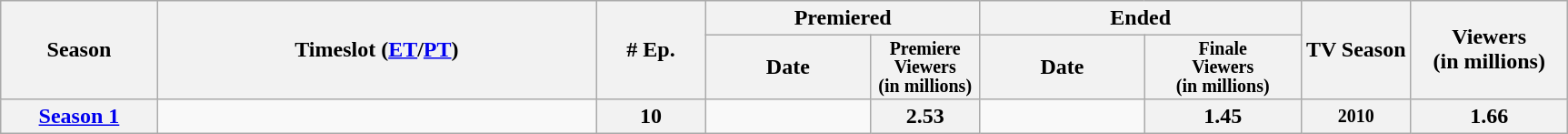<table class="wikitable">
<tr>
<th style="width:10%;" rowspan="2">Season</th>
<th style="width:28%;" rowspan="2">Timeslot (<a href='#'>ET</a>/<a href='#'>PT</a>)</th>
<th style="width:7%;" rowspan="2"># Ep.</th>
<th colspan=2>Premiered</th>
<th colspan=2>Ended</th>
<th style="width:7%;" rowspan="2">TV Season</th>
<th style="width:10%;" rowspan="2">Viewers<br>(in millions)</th>
</tr>
<tr>
<th>Date</th>
<th span style="width:7%; font-size:smaller; line-height:100%;">Premiere<br>Viewers<br>(in millions)</th>
<th>Date</th>
<th span style="width:10%; font-size:smaller; line-height:100%;">Finale<br>Viewers<br>(in millions)</th>
</tr>
<tr>
<th><strong><a href='#'>Season 1</a></strong></th>
<td></td>
<th>10</th>
<td style="font-size:11px;line-height:110%"></td>
<th>2.53</th>
<td style="font-size:11px;line-height:110%"></td>
<th>1.45</th>
<th style="font-size:smaller">2010</th>
<th>1.66</th>
</tr>
</table>
